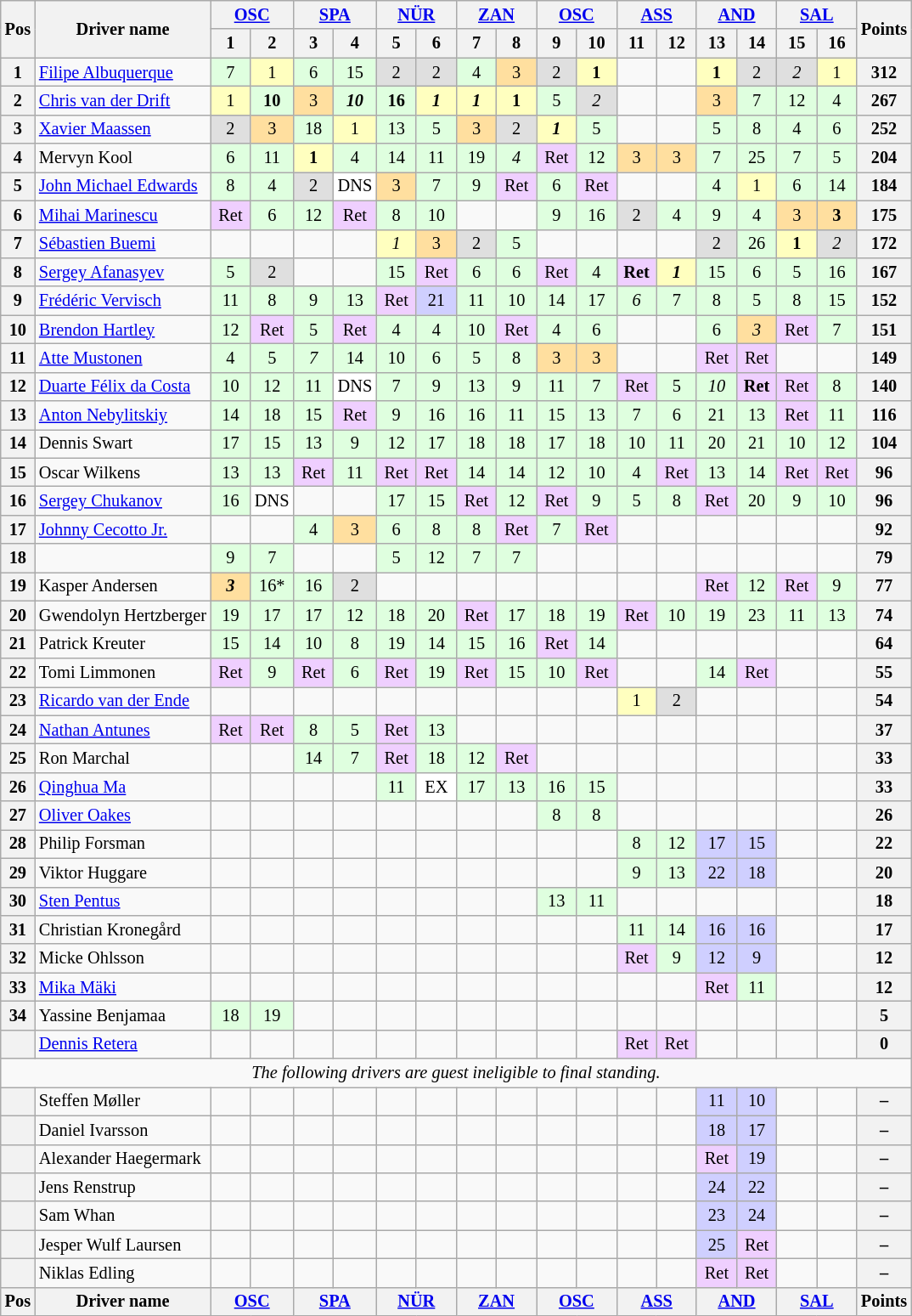<table class="wikitable" style="font-size:85%; text-align:center">
<tr>
<th rowspan=2>Pos</th>
<th rowspan=2>Driver name</th>
<th colspan=2><a href='#'>OSC</a><br></th>
<th colspan=2><a href='#'>SPA</a><br></th>
<th colspan=2><a href='#'>NÜR</a><br></th>
<th colspan=2><a href='#'>ZAN</a><br></th>
<th colspan=2><a href='#'>OSC</a><br></th>
<th colspan=2><a href='#'>ASS</a><br></th>
<th colspan=2><a href='#'>AND</a><br></th>
<th colspan=2><a href='#'>SAL</a><br></th>
<th rowspan=2>Points</th>
</tr>
<tr>
<th width=25>1</th>
<th width=25>2</th>
<th width=25>3</th>
<th width=25>4</th>
<th width=25>5</th>
<th width=25>6</th>
<th width=25>7</th>
<th width=25>8</th>
<th width=25>9</th>
<th width=25>10</th>
<th width=25>11</th>
<th width=25>12</th>
<th width=25>13</th>
<th width=25>14</th>
<th width=25>15</th>
<th width=25>16</th>
</tr>
<tr>
<th>1</th>
<td align=left> <a href='#'>Filipe Albuquerque</a></td>
<td style="background:#DFFFDF;">7</td>
<td style="background:#FFFFBF;">1</td>
<td style="background:#DFFFDF;">6</td>
<td style="background:#DFFFDF;">15</td>
<td style="background:#DFDFDF;">2</td>
<td style="background:#DFDFDF;">2</td>
<td style="background:#DFFFDF;">4</td>
<td style="background:#FFDF9F;">3</td>
<td style="background:#DFDFDF;">2</td>
<td style="background:#FFFFBF;"><strong>1</strong></td>
<td></td>
<td></td>
<td style="background:#FFFFBF;"><strong>1</strong></td>
<td style="background:#DFDFDF;">2</td>
<td style="background:#DFDFDF;"><em>2</em></td>
<td style="background:#FFFFBF;">1</td>
<th>312</th>
</tr>
<tr>
<th>2</th>
<td align=left> <a href='#'>Chris van der Drift</a></td>
<td style="background:#FFFFBF;">1</td>
<td style="background:#DFFFDF;"><strong>10</strong></td>
<td style="background:#FFDF9F;">3</td>
<td style="background:#DFFFDF;"><strong><em>10</em></strong></td>
<td style="background:#DFFFDF;"><strong>16</strong></td>
<td style="background:#FFFFBF;"><strong><em>1</em></strong></td>
<td style="background:#FFFFBF;"><strong><em>1</em></strong></td>
<td style="background:#FFFFBF;"><strong>1</strong></td>
<td style="background:#DFFFDF;">5</td>
<td style="background:#DFDFDF;"><em>2</em></td>
<td></td>
<td></td>
<td style="background:#FFDF9F;">3</td>
<td style="background:#DFFFDF;">7</td>
<td style="background:#DFFFDF;">12</td>
<td style="background:#DFFFDF;">4</td>
<th>267</th>
</tr>
<tr>
<th>3</th>
<td align=left> <a href='#'>Xavier Maassen</a></td>
<td style="background:#DFDFDF;">2</td>
<td style="background:#FFDF9F;">3</td>
<td style="background:#DFFFDF;">18</td>
<td style="background:#FFFFBF;">1</td>
<td style="background:#DFFFDF;">13</td>
<td style="background:#DFFFDF;">5</td>
<td style="background:#FFDF9F;">3</td>
<td style="background:#DFDFDF;">2</td>
<td style="background:#FFFFBF;"><strong><em>1</em></strong></td>
<td style="background:#DFFFDF;">5</td>
<td></td>
<td></td>
<td style="background:#DFFFDF;">5</td>
<td style="background:#DFFFDF;">8</td>
<td style="background:#DFFFDF;">4</td>
<td style="background:#DFFFDF;">6</td>
<th>252</th>
</tr>
<tr>
<th>4</th>
<td align=left> Mervyn Kool</td>
<td style="background:#DFFFDF;">6</td>
<td style="background:#DFFFDF;">11</td>
<td style="background:#FFFFBF;"><strong>1</strong></td>
<td style="background:#DFFFDF;">4</td>
<td style="background:#DFFFDF;">14</td>
<td style="background:#DFFFDF;">11</td>
<td style="background:#DFFFDF;">19</td>
<td style="background:#DFFFDF;"><em>4</em></td>
<td style="background:#EFCFFF;">Ret</td>
<td style="background:#DFFFDF;">12</td>
<td style="background:#FFDF9F;">3</td>
<td style="background:#FFDF9F;">3</td>
<td style="background:#DFFFDF;">7</td>
<td style="background:#DFFFDF;">25</td>
<td style="background:#DFFFDF;">7</td>
<td style="background:#DFFFDF;">5</td>
<th>204</th>
</tr>
<tr>
<th>5</th>
<td align=left> <a href='#'>John Michael Edwards</a></td>
<td style="background:#DFFFDF;">8</td>
<td style="background:#DFFFDF;">4</td>
<td style="background:#DFDFDF;">2</td>
<td style="background:#FFFFFF;">DNS</td>
<td style="background:#FFDF9F;">3</td>
<td style="background:#DFFFDF;">7</td>
<td style="background:#DFFFDF;">9</td>
<td style="background:#EFCFFF;">Ret</td>
<td style="background:#DFFFDF;">6</td>
<td style="background:#EFCFFF;">Ret</td>
<td></td>
<td></td>
<td style="background:#DFFFDF;">4</td>
<td style="background:#FFFFBF;">1</td>
<td style="background:#DFFFDF;">6</td>
<td style="background:#DFFFDF;">14</td>
<th>184</th>
</tr>
<tr>
<th>6</th>
<td align=left> <a href='#'>Mihai Marinescu</a></td>
<td style="background:#EFCFFF;">Ret</td>
<td style="background:#DFFFDF;">6</td>
<td style="background:#DFFFDF;">12</td>
<td style="background:#EFCFFF;">Ret</td>
<td style="background:#DFFFDF;">8</td>
<td style="background:#DFFFDF;">10</td>
<td></td>
<td></td>
<td style="background:#DFFFDF;">9</td>
<td style="background:#DFFFDF;">16</td>
<td style="background:#DFDFDF;">2</td>
<td style="background:#DFFFDF;">4</td>
<td style="background:#DFFFDF;">9</td>
<td style="background:#DFFFDF;">4</td>
<td style="background:#FFDF9F;">3</td>
<td style="background:#FFDF9F;"><strong>3</strong></td>
<th>175</th>
</tr>
<tr>
<th>7</th>
<td align=left> <a href='#'>Sébastien Buemi</a></td>
<td></td>
<td></td>
<td></td>
<td></td>
<td style="background:#FFFFBF;"><em>1</em></td>
<td style="background:#FFDF9F;">3</td>
<td style="background:#DFDFDF;">2</td>
<td style="background:#DFFFDF;">5</td>
<td></td>
<td></td>
<td></td>
<td></td>
<td style="background:#DFDFDF;">2</td>
<td style="background:#DFFFDF;">26</td>
<td style="background:#FFFFBF;"><strong>1</strong></td>
<td style="background:#DFDFDF;"><em>2</em></td>
<th>172</th>
</tr>
<tr>
<th>8</th>
<td align=left> <a href='#'>Sergey Afanasyev</a></td>
<td style="background:#DFFFDF;">5</td>
<td style="background:#DFDFDF;">2</td>
<td></td>
<td></td>
<td style="background:#DFFFDF;">15</td>
<td style="background:#EFCFFF;">Ret</td>
<td style="background:#DFFFDF;">6</td>
<td style="background:#DFFFDF;">6</td>
<td style="background:#EFCFFF;">Ret</td>
<td style="background:#DFFFDF;">4</td>
<td style="background:#EFCFFF;"><strong>Ret</strong></td>
<td style="background:#FFFFBF;"><strong><em>1</em></strong></td>
<td style="background:#DFFFDF;">15</td>
<td style="background:#DFFFDF;">6</td>
<td style="background:#DFFFDF;">5</td>
<td style="background:#DFFFDF;">16</td>
<th>167</th>
</tr>
<tr>
<th>9</th>
<td align=left> <a href='#'>Frédéric Vervisch</a></td>
<td style="background:#DFFFDF;">11</td>
<td style="background:#DFFFDF;">8</td>
<td style="background:#DFFFDF;">9</td>
<td style="background:#DFFFDF;">13</td>
<td style="background:#EFCFFF;">Ret</td>
<td style="background:#CFCFFF;">21</td>
<td style="background:#DFFFDF;">11</td>
<td style="background:#DFFFDF;">10</td>
<td style="background:#DFFFDF;">14</td>
<td style="background:#DFFFDF;">17</td>
<td style="background:#DFFFDF;"><em>6</em></td>
<td style="background:#DFFFDF;">7</td>
<td style="background:#DFFFDF;">8</td>
<td style="background:#DFFFDF;">5</td>
<td style="background:#DFFFDF;">8</td>
<td style="background:#DFFFDF;">15</td>
<th>152</th>
</tr>
<tr>
<th>10</th>
<td align=left> <a href='#'>Brendon Hartley</a></td>
<td style="background:#DFFFDF;">12</td>
<td style="background:#EFCFFF;">Ret</td>
<td style="background:#DFFFDF;">5</td>
<td style="background:#EFCFFF;">Ret</td>
<td style="background:#DFFFDF;">4</td>
<td style="background:#DFFFDF;">4</td>
<td style="background:#DFFFDF;">10</td>
<td style="background:#EFCFFF;">Ret</td>
<td style="background:#DFFFDF;">4</td>
<td style="background:#DFFFDF;">6</td>
<td></td>
<td></td>
<td style="background:#DFFFDF;">6</td>
<td style="background:#FFDF9F;"><em>3</em></td>
<td style="background:#EFCFFF;">Ret</td>
<td style="background:#DFFFDF;">7</td>
<th>151</th>
</tr>
<tr>
<th>11</th>
<td align=left> <a href='#'>Atte Mustonen</a></td>
<td style="background:#DFFFDF;">4</td>
<td style="background:#DFFFDF;">5</td>
<td style="background:#DFFFDF;"><em>7</em></td>
<td style="background:#DFFFDF;">14</td>
<td style="background:#DFFFDF;">10</td>
<td style="background:#DFFFDF;">6</td>
<td style="background:#DFFFDF;">5</td>
<td style="background:#DFFFDF;">8</td>
<td style="background:#FFDF9F;">3</td>
<td style="background:#FFDF9F;">3</td>
<td></td>
<td></td>
<td style="background:#EFCFFF;">Ret</td>
<td style="background:#EFCFFF;">Ret</td>
<td></td>
<td></td>
<th>149</th>
</tr>
<tr>
<th>12</th>
<td align=left> <a href='#'>Duarte Félix da Costa</a></td>
<td style="background:#DFFFDF;">10</td>
<td style="background:#DFFFDF;">12</td>
<td style="background:#DFFFDF;">11</td>
<td style="background:#FFFFFF;">DNS</td>
<td style="background:#DFFFDF;">7</td>
<td style="background:#DFFFDF;">9</td>
<td style="background:#DFFFDF;">13</td>
<td style="background:#DFFFDF;">9</td>
<td style="background:#DFFFDF;">11</td>
<td style="background:#DFFFDF;">7</td>
<td style="background:#EFCFFF;">Ret</td>
<td style="background:#DFFFDF;">5</td>
<td style="background:#DFFFDF;"><em>10</em></td>
<td style="background:#EFCFFF;"><strong>Ret</strong></td>
<td style="background:#EFCFFF;">Ret</td>
<td style="background:#DFFFDF;">8</td>
<th>140</th>
</tr>
<tr>
<th>13</th>
<td align=left> <a href='#'>Anton Nebylitskiy</a></td>
<td style="background:#DFFFDF;">14</td>
<td style="background:#DFFFDF;">18</td>
<td style="background:#DFFFDF;">15</td>
<td style="background:#EFCFFF;">Ret</td>
<td style="background:#DFFFDF;">9</td>
<td style="background:#DFFFDF;">16</td>
<td style="background:#DFFFDF;">16</td>
<td style="background:#DFFFDF;">11</td>
<td style="background:#DFFFDF;">15</td>
<td style="background:#DFFFDF;">13</td>
<td style="background:#DFFFDF;">7</td>
<td style="background:#DFFFDF;">6</td>
<td style="background:#DFFFDF;">21</td>
<td style="background:#DFFFDF;">13</td>
<td style="background:#EFCFFF;">Ret</td>
<td style="background:#DFFFDF;">11</td>
<th>116</th>
</tr>
<tr>
<th>14</th>
<td align=left> Dennis Swart</td>
<td style="background:#DFFFDF;">17</td>
<td style="background:#DFFFDF;">15</td>
<td style="background:#DFFFDF;">13</td>
<td style="background:#DFFFDF;">9</td>
<td style="background:#DFFFDF;">12</td>
<td style="background:#DFFFDF;">17</td>
<td style="background:#DFFFDF;">18</td>
<td style="background:#DFFFDF;">18</td>
<td style="background:#DFFFDF;">17</td>
<td style="background:#DFFFDF;">18</td>
<td style="background:#DFFFDF;">10</td>
<td style="background:#DFFFDF;">11</td>
<td style="background:#DFFFDF;">20</td>
<td style="background:#DFFFDF;">21</td>
<td style="background:#DFFFDF;">10</td>
<td style="background:#DFFFDF;">12</td>
<th>104</th>
</tr>
<tr>
<th>15</th>
<td align=left> Oscar Wilkens</td>
<td style="background:#DFFFDF;">13</td>
<td style="background:#DFFFDF;">13</td>
<td style="background:#EFCFFF;">Ret</td>
<td style="background:#DFFFDF;">11</td>
<td style="background:#EFCFFF;">Ret</td>
<td style="background:#EFCFFF;">Ret</td>
<td style="background:#DFFFDF;">14</td>
<td style="background:#DFFFDF;">14</td>
<td style="background:#DFFFDF;">12</td>
<td style="background:#DFFFDF;">10</td>
<td style="background:#DFFFDF;">4</td>
<td style="background:#EFCFFF;">Ret</td>
<td style="background:#DFFFDF;">13</td>
<td style="background:#DFFFDF;">14</td>
<td style="background:#EFCFFF;">Ret</td>
<td style="background:#EFCFFF;">Ret</td>
<th>96</th>
</tr>
<tr>
<th>16</th>
<td align=left> <a href='#'>Sergey Chukanov</a></td>
<td style="background:#DFFFDF;">16</td>
<td style="background:#FFFFFF;">DNS</td>
<td></td>
<td></td>
<td style="background:#DFFFDF;">17</td>
<td style="background:#DFFFDF;">15</td>
<td style="background:#EFCFFF;">Ret</td>
<td style="background:#DFFFDF;">12</td>
<td style="background:#EFCFFF;">Ret</td>
<td style="background:#DFFFDF;">9</td>
<td style="background:#DFFFDF;">5</td>
<td style="background:#DFFFDF;">8</td>
<td style="background:#EFCFFF;">Ret</td>
<td style="background:#DFFFDF;">20</td>
<td style="background:#DFFFDF;">9</td>
<td style="background:#DFFFDF;">10</td>
<th>96</th>
</tr>
<tr>
<th>17</th>
<td align=left> <a href='#'>Johnny Cecotto Jr.</a></td>
<td></td>
<td></td>
<td style="background:#DFFFDF;">4</td>
<td style="background:#FFDF9F;">3</td>
<td style="background:#DFFFDF;">6</td>
<td style="background:#DFFFDF;">8</td>
<td style="background:#DFFFDF;">8</td>
<td style="background:#EFCFFF;">Ret</td>
<td style="background:#DFFFDF;">7</td>
<td style="background:#EFCFFF;">Ret</td>
<td></td>
<td></td>
<td></td>
<td></td>
<td></td>
<td></td>
<th>92</th>
</tr>
<tr>
<th>18</th>
<td align=left></td>
<td style="background:#DFFFDF;">9</td>
<td style="background:#DFFFDF;">7</td>
<td></td>
<td></td>
<td style="background:#DFFFDF;">5</td>
<td style="background:#DFFFDF;">12</td>
<td style="background:#DFFFDF;">7</td>
<td style="background:#DFFFDF;">7</td>
<td></td>
<td></td>
<td></td>
<td></td>
<td></td>
<td></td>
<td></td>
<td></td>
<th>79</th>
</tr>
<tr>
<th>19</th>
<td align=left> Kasper Andersen</td>
<td style="background:#FFDF9F;"><strong><em>3</em></strong></td>
<td style="background:#DFFFDF;">16*</td>
<td style="background:#DFFFDF;">16</td>
<td style="background:#DFDFDF;">2</td>
<td></td>
<td></td>
<td></td>
<td></td>
<td></td>
<td></td>
<td></td>
<td></td>
<td style="background:#EFCFFF;">Ret</td>
<td style="background:#DFFFDF;">12</td>
<td style="background:#EFCFFF;">Ret</td>
<td style="background:#DFFFDF;">9</td>
<th>77</th>
</tr>
<tr>
<th>20</th>
<td align=left> Gwendolyn Hertzberger</td>
<td style="background:#DFFFDF;">19</td>
<td style="background:#DFFFDF;">17</td>
<td style="background:#DFFFDF;">17</td>
<td style="background:#DFFFDF;">12</td>
<td style="background:#DFFFDF;">18</td>
<td style="background:#DFFFDF;">20</td>
<td style="background:#EFCFFF;">Ret</td>
<td style="background:#DFFFDF;">17</td>
<td style="background:#DFFFDF;">18</td>
<td style="background:#DFFFDF;">19</td>
<td style="background:#EFCFFF;">Ret</td>
<td style="background:#DFFFDF;">10</td>
<td style="background:#DFFFDF;">19</td>
<td style="background:#DFFFDF;">23</td>
<td style="background:#DFFFDF;">11</td>
<td style="background:#DFFFDF;">13</td>
<th>74</th>
</tr>
<tr>
<th>21</th>
<td align=left> Patrick Kreuter</td>
<td style="background:#DFFFDF;">15</td>
<td style="background:#DFFFDF;">14</td>
<td style="background:#DFFFDF;">10</td>
<td style="background:#DFFFDF;">8</td>
<td style="background:#DFFFDF;">19</td>
<td style="background:#DFFFDF;">14</td>
<td style="background:#DFFFDF;">15</td>
<td style="background:#DFFFDF;">16</td>
<td style="background:#EFCFFF;">Ret</td>
<td style="background:#DFFFDF;">14</td>
<td></td>
<td></td>
<td></td>
<td></td>
<td></td>
<td></td>
<th>64</th>
</tr>
<tr>
<th>22</th>
<td align=left> Tomi Limmonen</td>
<td style="background:#EFCFFF;">Ret</td>
<td style="background:#DFFFDF;">9</td>
<td style="background:#EFCFFF;">Ret</td>
<td style="background:#DFFFDF;">6</td>
<td style="background:#EFCFFF;">Ret</td>
<td style="background:#DFFFDF;">19</td>
<td style="background:#EFCFFF;">Ret</td>
<td style="background:#DFFFDF;">15</td>
<td style="background:#DFFFDF;">10</td>
<td style="background:#EFCFFF;">Ret</td>
<td></td>
<td></td>
<td style="background:#DFFFDF;">14</td>
<td style="background:#EFCFFF;">Ret</td>
<td></td>
<td></td>
<th>55</th>
</tr>
<tr>
<th>23</th>
<td align=left> <a href='#'>Ricardo van der Ende</a></td>
<td></td>
<td></td>
<td></td>
<td></td>
<td></td>
<td></td>
<td></td>
<td></td>
<td></td>
<td></td>
<td style="background:#FFFFBF;">1</td>
<td style="background:#DFDFDF;">2</td>
<td></td>
<td></td>
<td></td>
<td></td>
<th>54</th>
</tr>
<tr>
<th>24</th>
<td align=left> <a href='#'>Nathan Antunes</a></td>
<td style="background:#EFCFFF;">Ret</td>
<td style="background:#EFCFFF;">Ret</td>
<td style="background:#DFFFDF;">8</td>
<td style="background:#DFFFDF;">5</td>
<td style="background:#EFCFFF;">Ret</td>
<td style="background:#DFFFDF;">13</td>
<td></td>
<td></td>
<td></td>
<td></td>
<td></td>
<td></td>
<td></td>
<td></td>
<td></td>
<td></td>
<th>37</th>
</tr>
<tr>
<th>25</th>
<td align=left> Ron Marchal</td>
<td></td>
<td></td>
<td style="background:#DFFFDF;">14</td>
<td style="background:#DFFFDF;">7</td>
<td style="background:#EFCFFF;">Ret</td>
<td style="background:#DFFFDF;">18</td>
<td style="background:#DFFFDF;">12</td>
<td style="background:#EFCFFF;">Ret</td>
<td></td>
<td></td>
<td></td>
<td></td>
<td></td>
<td></td>
<td></td>
<td></td>
<th>33</th>
</tr>
<tr>
<th>26</th>
<td align=left> <a href='#'>Qinghua Ma</a></td>
<td></td>
<td></td>
<td></td>
<td></td>
<td style="background:#DFFFDF;">11</td>
<td style="background:#FFFFFF;">EX</td>
<td style="background:#DFFFDF;">17</td>
<td style="background:#DFFFDF;">13</td>
<td style="background:#DFFFDF;">16</td>
<td style="background:#DFFFDF;">15</td>
<td></td>
<td></td>
<td></td>
<td></td>
<td></td>
<td></td>
<th>33</th>
</tr>
<tr>
<th>27</th>
<td align=left> <a href='#'>Oliver Oakes</a></td>
<td></td>
<td></td>
<td></td>
<td></td>
<td></td>
<td></td>
<td></td>
<td></td>
<td style="background:#DFFFDF;">8</td>
<td style="background:#DFFFDF;">8</td>
<td></td>
<td></td>
<td></td>
<td></td>
<td></td>
<td></td>
<th>26</th>
</tr>
<tr>
<th>28</th>
<td align=left> Philip Forsman</td>
<td></td>
<td></td>
<td></td>
<td></td>
<td></td>
<td></td>
<td></td>
<td></td>
<td></td>
<td></td>
<td style="background:#DFFFDF;">8</td>
<td style="background:#DFFFDF;">12</td>
<td style="background:#CFCFFF;">17</td>
<td style="background:#CFCFFF;">15</td>
<td></td>
<td></td>
<th>22</th>
</tr>
<tr>
<th>29</th>
<td align=left> Viktor Huggare</td>
<td></td>
<td></td>
<td></td>
<td></td>
<td></td>
<td></td>
<td></td>
<td></td>
<td></td>
<td></td>
<td style="background:#DFFFDF;">9</td>
<td style="background:#DFFFDF;">13</td>
<td style="background:#CFCFFF;">22</td>
<td style="background:#CFCFFF;">18</td>
<td></td>
<td></td>
<th>20</th>
</tr>
<tr>
<th>30</th>
<td align=left> <a href='#'>Sten Pentus</a></td>
<td></td>
<td></td>
<td></td>
<td></td>
<td></td>
<td></td>
<td></td>
<td></td>
<td style="background:#DFFFDF;">13</td>
<td style="background:#DFFFDF;">11</td>
<td></td>
<td></td>
<td></td>
<td></td>
<td></td>
<td></td>
<th>18</th>
</tr>
<tr>
<th>31</th>
<td align=left> Christian Kronegård</td>
<td></td>
<td></td>
<td></td>
<td></td>
<td></td>
<td></td>
<td></td>
<td></td>
<td></td>
<td></td>
<td style="background:#DFFFDF;">11</td>
<td style="background:#DFFFDF;">14</td>
<td style="background:#CFCFFF;">16</td>
<td style="background:#CFCFFF;">16</td>
<td></td>
<td></td>
<th>17</th>
</tr>
<tr>
<th>32</th>
<td align=left> Micke Ohlsson</td>
<td></td>
<td></td>
<td></td>
<td></td>
<td></td>
<td></td>
<td></td>
<td></td>
<td></td>
<td></td>
<td style="background:#EFCFFF;">Ret</td>
<td style="background:#DFFFDF;">9</td>
<td style="background:#CFCFFF;">12</td>
<td style="background:#CFCFFF;">9</td>
<td></td>
<td></td>
<th>12</th>
</tr>
<tr>
<th>33</th>
<td align=left> <a href='#'>Mika Mäki</a></td>
<td></td>
<td></td>
<td></td>
<td></td>
<td></td>
<td></td>
<td></td>
<td></td>
<td></td>
<td></td>
<td></td>
<td></td>
<td style="background:#EFCFFF;">Ret</td>
<td style="background:#DFFFDF;">11</td>
<td></td>
<td></td>
<th>12</th>
</tr>
<tr>
<th>34</th>
<td align=left> Yassine Benjamaa</td>
<td style="background:#DFFFDF;">18</td>
<td style="background:#DFFFDF;">19</td>
<td></td>
<td></td>
<td></td>
<td></td>
<td></td>
<td></td>
<td></td>
<td></td>
<td></td>
<td></td>
<td></td>
<td></td>
<td></td>
<td></td>
<th>5</th>
</tr>
<tr>
<th></th>
<td align=left> <a href='#'>Dennis Retera</a></td>
<td></td>
<td></td>
<td></td>
<td></td>
<td></td>
<td></td>
<td></td>
<td></td>
<td></td>
<td></td>
<td style="background:#EFCFFF;">Ret</td>
<td style="background:#EFCFFF;">Ret</td>
<td></td>
<td></td>
<td></td>
<td></td>
<th>0</th>
</tr>
<tr>
<td colspan=20 align=center><em>The following drivers are guest ineligible to final standing.</em></td>
</tr>
<tr>
<th></th>
<td align=left> Steffen Møller</td>
<td></td>
<td></td>
<td></td>
<td></td>
<td></td>
<td></td>
<td></td>
<td></td>
<td></td>
<td></td>
<td></td>
<td></td>
<td style="background:#CFCFFF;">11</td>
<td style="background:#CFCFFF;">10</td>
<td></td>
<td></td>
<th>–</th>
</tr>
<tr>
<th></th>
<td align=left> Daniel Ivarsson</td>
<td></td>
<td></td>
<td></td>
<td></td>
<td></td>
<td></td>
<td></td>
<td></td>
<td></td>
<td></td>
<td></td>
<td></td>
<td style="background:#CFCFFF;">18</td>
<td style="background:#CFCFFF;">17</td>
<td></td>
<td></td>
<th>–</th>
</tr>
<tr>
<th></th>
<td align=left> Alexander Haegermark</td>
<td></td>
<td></td>
<td></td>
<td></td>
<td></td>
<td></td>
<td></td>
<td></td>
<td></td>
<td></td>
<td></td>
<td></td>
<td style="background:#EFCFFF;">Ret</td>
<td style="background:#CFCFFF;">19</td>
<td></td>
<td></td>
<th>–</th>
</tr>
<tr>
<th></th>
<td align=left> Jens Renstrup</td>
<td></td>
<td></td>
<td></td>
<td></td>
<td></td>
<td></td>
<td></td>
<td></td>
<td></td>
<td></td>
<td></td>
<td></td>
<td style="background:#CFCFFF;">24</td>
<td style="background:#CFCFFF;">22</td>
<td></td>
<td></td>
<th>–</th>
</tr>
<tr>
<th></th>
<td align=left> Sam Whan</td>
<td></td>
<td></td>
<td></td>
<td></td>
<td></td>
<td></td>
<td></td>
<td></td>
<td></td>
<td></td>
<td></td>
<td></td>
<td style="background:#CFCFFF;">23</td>
<td style="background:#CFCFFF;">24</td>
<td></td>
<td></td>
<th>–</th>
</tr>
<tr>
<th></th>
<td align=left> Jesper Wulf Laursen</td>
<td></td>
<td></td>
<td></td>
<td></td>
<td></td>
<td></td>
<td></td>
<td></td>
<td></td>
<td></td>
<td></td>
<td></td>
<td style="background:#CFCFFF;">25</td>
<td style="background:#EFCFFF;">Ret</td>
<td></td>
<td></td>
<th>–</th>
</tr>
<tr>
<th></th>
<td align=left> Niklas Edling</td>
<td></td>
<td></td>
<td></td>
<td></td>
<td></td>
<td></td>
<td></td>
<td></td>
<td></td>
<td></td>
<td></td>
<td></td>
<td style="background:#EFCFFF;">Ret</td>
<td style="background:#EFCFFF;">Ret</td>
<td></td>
<td></td>
<th>–</th>
</tr>
<tr>
<th>Pos</th>
<th>Driver name</th>
<th colspan=2><a href='#'>OSC</a><br></th>
<th colspan=2><a href='#'>SPA</a><br></th>
<th colspan=2><a href='#'>NÜR</a><br></th>
<th colspan=2><a href='#'>ZAN</a><br></th>
<th colspan=2><a href='#'>OSC</a><br></th>
<th colspan=2><a href='#'>ASS</a><br></th>
<th colspan=2><a href='#'>AND</a><br></th>
<th colspan=2><a href='#'>SAL</a><br></th>
<th>Points</th>
</tr>
</table>
